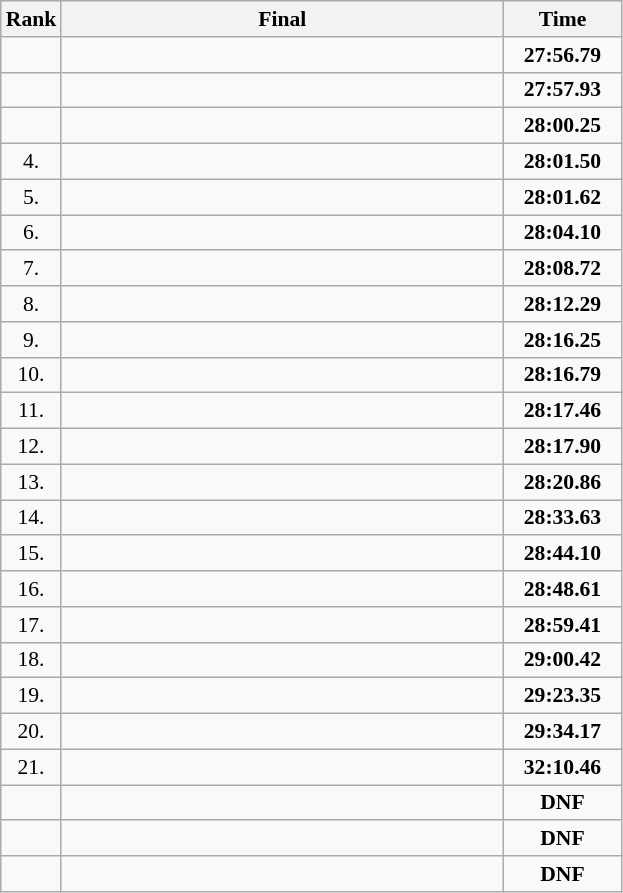<table class="wikitable" style="border-collapse: collapse; font-size: 90%;">
<tr>
<th>Rank</th>
<th style="width: 20em">Final</th>
<th style="width: 5em">Time</th>
</tr>
<tr>
<td align="center"></td>
<td></td>
<td align="center"><strong>27:56.79</strong></td>
</tr>
<tr>
<td align="center"></td>
<td></td>
<td align="center"><strong>27:57.93</strong></td>
</tr>
<tr>
<td align="center"></td>
<td></td>
<td align="center"><strong>28:00.25</strong></td>
</tr>
<tr>
<td align="center">4.</td>
<td></td>
<td align="center"><strong>28:01.50</strong></td>
</tr>
<tr>
<td align="center">5.</td>
<td></td>
<td align="center"><strong>28:01.62</strong></td>
</tr>
<tr>
<td align="center">6.</td>
<td></td>
<td align="center"><strong>28:04.10</strong></td>
</tr>
<tr>
<td align="center">7.</td>
<td></td>
<td align="center"><strong>28:08.72</strong></td>
</tr>
<tr>
<td align="center">8.</td>
<td></td>
<td align="center"><strong>28:12.29</strong></td>
</tr>
<tr>
<td align="center">9.</td>
<td></td>
<td align="center"><strong>28:16.25</strong></td>
</tr>
<tr>
<td align="center">10.</td>
<td></td>
<td align="center"><strong>28:16.79</strong></td>
</tr>
<tr>
<td align="center">11.</td>
<td></td>
<td align="center"><strong>28:17.46</strong></td>
</tr>
<tr>
<td align="center">12.</td>
<td></td>
<td align="center"><strong>28:17.90</strong></td>
</tr>
<tr>
<td align="center">13.</td>
<td></td>
<td align="center"><strong>28:20.86</strong></td>
</tr>
<tr>
<td align="center">14.</td>
<td></td>
<td align="center"><strong>28:33.63</strong></td>
</tr>
<tr>
<td align="center">15.</td>
<td></td>
<td align="center"><strong>28:44.10</strong></td>
</tr>
<tr>
<td align="center">16.</td>
<td></td>
<td align="center"><strong>28:48.61</strong></td>
</tr>
<tr>
<td align="center">17.</td>
<td></td>
<td align="center"><strong>28:59.41</strong></td>
</tr>
<tr>
<td align="center">18.</td>
<td></td>
<td align="center"><strong>29:00.42</strong></td>
</tr>
<tr>
<td align="center">19.</td>
<td></td>
<td align="center"><strong>29:23.35</strong></td>
</tr>
<tr>
<td align="center">20.</td>
<td></td>
<td align="center"><strong>29:34.17</strong></td>
</tr>
<tr>
<td align="center">21.</td>
<td></td>
<td align="center"><strong>32:10.46</strong></td>
</tr>
<tr>
<td align="center"></td>
<td></td>
<td align="center"><strong>DNF</strong></td>
</tr>
<tr>
<td align="center"></td>
<td></td>
<td align="center"><strong>DNF</strong></td>
</tr>
<tr>
<td align="center"></td>
<td></td>
<td align="center"><strong>DNF</strong></td>
</tr>
</table>
